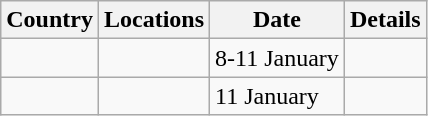<table class="wikitable">
<tr>
<th>Country</th>
<th>Locations</th>
<th>Date</th>
<th>Details</th>
</tr>
<tr>
<td></td>
<td></td>
<td>8-11 January</td>
<td></td>
</tr>
<tr>
<td></td>
<td></td>
<td>11 January</td>
<td></td>
</tr>
</table>
